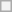<table class="wikitable plainrowheaders">
<tr>
<th scope="row"></th>
</tr>
</table>
